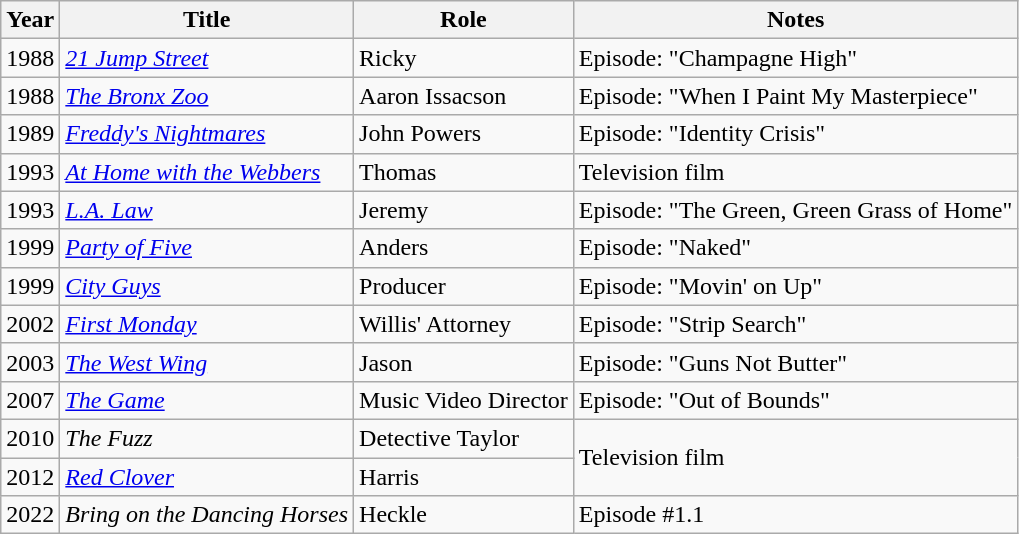<table class="wikitable sortable">
<tr>
<th>Year</th>
<th>Title</th>
<th>Role</th>
<th>Notes</th>
</tr>
<tr>
<td>1988</td>
<td><em><a href='#'>21 Jump Street</a></em></td>
<td>Ricky</td>
<td>Episode: "Champagne High"</td>
</tr>
<tr>
<td>1988</td>
<td><a href='#'><em>The Bronx Zoo</em></a></td>
<td>Aaron Issacson</td>
<td>Episode: "When I Paint My Masterpiece"</td>
</tr>
<tr>
<td>1989</td>
<td><em><a href='#'>Freddy's Nightmares</a></em></td>
<td>John Powers</td>
<td>Episode: "Identity Crisis"</td>
</tr>
<tr>
<td>1993</td>
<td><em><a href='#'>At Home with the Webbers</a></em></td>
<td>Thomas</td>
<td>Television film</td>
</tr>
<tr>
<td>1993</td>
<td><em><a href='#'>L.A. Law</a></em></td>
<td>Jeremy</td>
<td>Episode: "The Green, Green Grass of Home"</td>
</tr>
<tr>
<td>1999</td>
<td><em><a href='#'>Party of Five</a></em></td>
<td>Anders</td>
<td>Episode: "Naked"</td>
</tr>
<tr>
<td>1999</td>
<td><em><a href='#'>City Guys</a></em></td>
<td>Producer</td>
<td>Episode: "Movin' on Up"</td>
</tr>
<tr>
<td>2002</td>
<td><em><a href='#'>First Monday</a></em></td>
<td>Willis' Attorney</td>
<td>Episode: "Strip Search"</td>
</tr>
<tr>
<td>2003</td>
<td><em><a href='#'>The West Wing</a></em></td>
<td>Jason</td>
<td>Episode: "Guns Not Butter"</td>
</tr>
<tr>
<td>2007</td>
<td><a href='#'><em>The Game</em></a></td>
<td>Music Video Director</td>
<td>Episode: "Out of Bounds"</td>
</tr>
<tr>
<td>2010</td>
<td><em>The Fuzz</em></td>
<td>Detective Taylor</td>
<td rowspan="2">Television film</td>
</tr>
<tr>
<td>2012</td>
<td><a href='#'><em>Red Clover</em></a></td>
<td>Harris</td>
</tr>
<tr>
<td>2022</td>
<td><em>Bring on the Dancing Horses</em></td>
<td>Heckle</td>
<td>Episode #1.1</td>
</tr>
</table>
